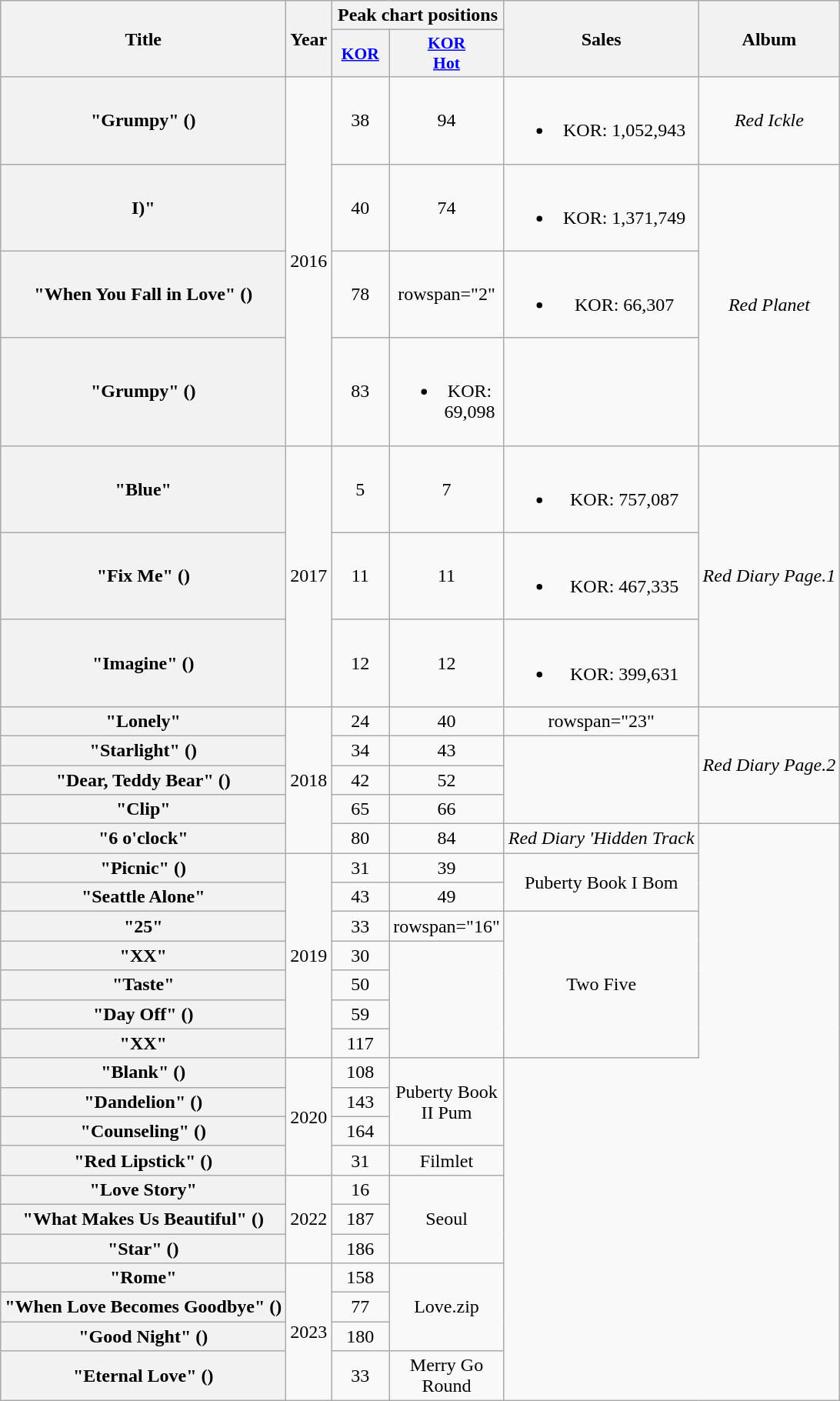<table class="wikitable plainrowheaders" style="text-align:center;">
<tr>
<th scope="col" rowspan="2">Title</th>
<th scope="col" rowspan="2">Year</th>
<th scope="col" colspan="2">Peak chart positions</th>
<th scope="col" rowspan="2">Sales</th>
<th scope="col" rowspan="2">Album</th>
</tr>
<tr>
<th scope="col" style="width:3em;font-size:90%;"><a href='#'>KOR</a><br></th>
<th scope="col" style="width:3em;font-size:90%;"><a href='#'>KOR<br>Hot</a><br></th>
</tr>
<tr>
<th scope="row">"Grumpy" () </th>
<td rowspan="4">2016</td>
<td>38</td>
<td>94</td>
<td><br><ul><li>KOR: 1,052,943</li></ul></td>
<td><em>Red Ickle</em></td>
</tr>
<tr>
<th scope="row">I)"</th>
<td>40</td>
<td>74</td>
<td><br><ul><li>KOR: 1,371,749</li></ul></td>
<td rowspan="3"><em>Red Planet</em></td>
</tr>
<tr>
<th scope="row">"When You Fall in Love" ()</th>
<td>78</td>
<td>rowspan="2" </td>
<td><br><ul><li>KOR: 66,307</li></ul></td>
</tr>
<tr>
<th scope="row">"Grumpy" () </th>
<td>83</td>
<td><br><ul><li>KOR: 69,098</li></ul></td>
</tr>
<tr>
<th scope="row">"Blue"</th>
<td rowspan="3">2017</td>
<td>5</td>
<td>7</td>
<td><br><ul><li>KOR: 757,087</li></ul></td>
<td rowspan="3"><em>Red Diary Page.1</em></td>
</tr>
<tr>
<th scope="row">"Fix Me" ()</th>
<td>11</td>
<td>11</td>
<td><br><ul><li>KOR: 467,335</li></ul></td>
</tr>
<tr>
<th scope="row">"Imagine" ()</th>
<td>12</td>
<td>12</td>
<td><br><ul><li>KOR: 399,631</li></ul></td>
</tr>
<tr>
<th scope="row">"Lonely"</th>
<td rowspan="5">2018</td>
<td>24</td>
<td>40</td>
<td>rowspan="23" </td>
<td rowspan="4"><em>Red Diary Page.2</em></td>
</tr>
<tr>
<th scope="row">"Starlight" ()</th>
<td>34</td>
<td>43</td>
</tr>
<tr>
<th scope="row">"Dear, Teddy Bear" ()</th>
<td>42</td>
<td>52</td>
</tr>
<tr>
<th scope="row">"Clip"</th>
<td>65</td>
<td>66</td>
</tr>
<tr>
<th scope="row">"6 o'clock"</th>
<td>80</td>
<td>84</td>
<td><em>Red Diary 'Hidden Track<strong></td>
</tr>
<tr>
<th scope="row">"Picnic" ()</th>
<td rowspan="7">2019</td>
<td>31</td>
<td>39</td>
<td rowspan="2"></em>Puberty Book I Bom<em></td>
</tr>
<tr>
<th scope="row">"Seattle Alone"</th>
<td>43</td>
<td>49</td>
</tr>
<tr>
<th scope="row">"25"</th>
<td>33</td>
<td>rowspan="16" </td>
<td rowspan="5"></em>Two Five<em></td>
</tr>
<tr>
<th scope="row">"XX"</th>
<td>30</td>
</tr>
<tr>
<th scope="row">"Taste"</th>
<td>50</td>
</tr>
<tr>
<th scope="row">"Day Off" ()</th>
<td>59</td>
</tr>
<tr>
<th scope="row">"XX" </th>
<td>117</td>
</tr>
<tr>
<th scope="row">"Blank" ()</th>
<td rowspan="4">2020</td>
<td>108</td>
<td rowspan="3"></em>Puberty Book II Pum<em></td>
</tr>
<tr>
<th scope="row">"Dandelion" ()</th>
<td>143</td>
</tr>
<tr>
<th scope="row">"Counseling" ()</th>
<td>164</td>
</tr>
<tr>
<th scope="row">"Red Lipstick" ()</th>
<td>31</td>
<td></em>Filmlet<em></td>
</tr>
<tr>
<th scope="row">"Love Story"</th>
<td rowspan="3">2022</td>
<td>16</td>
<td rowspan="3"></em>Seoul<em></td>
</tr>
<tr>
<th scope="row">"What Makes Us Beautiful" ()</th>
<td>187</td>
</tr>
<tr>
<th scope="row">"Star" ()</th>
<td>186</td>
</tr>
<tr>
<th scope="row">"Rome"</th>
<td rowspan="4">2023</td>
<td>158</td>
<td rowspan="3"></em>Love.zip<em></td>
</tr>
<tr>
<th scope="row">"When Love Becomes Goodbye" ()</th>
<td>77</td>
</tr>
<tr>
<th scope="row">"Good Night" ()</th>
<td>180</td>
</tr>
<tr>
<th scope="row">"Eternal Love" ()</th>
<td>33</td>
<td></em>Merry Go Round<em></td>
</tr>
</table>
